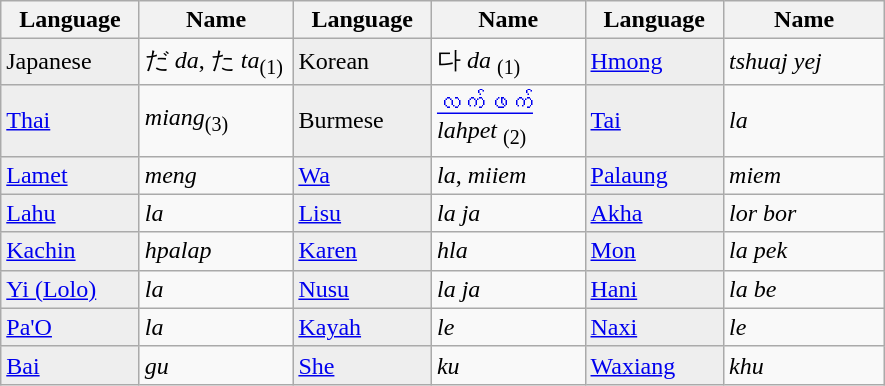<table class="wikitable">
<tr>
<th style="width:85px;">Language</th>
<th style="width:95px;">Name</th>
<th style="width:85px;">Language</th>
<th style="width:95px;">Name</th>
<th style="width:85px;">Language</th>
<th style="width:100px;">Name</th>
</tr>
<tr>
<td style="background:#eee;">Japanese</td>
<td>だ <em>da</em>, た <em>ta</em><sub>(1)</sub></td>
<td style="background:#eee;">Korean</td>
<td>다 <em>da</em> <sub>(1)</sub></td>
<td style="background:#eee;"><a href='#'>Hmong</a></td>
<td><em>tshuaj yej</em></td>
</tr>
<tr>
<td style="background:#eee;"><a href='#'>Thai</a></td>
<td><em>miang</em><sub>(3)</sub></td>
<td style="background:#eee;">Burmese</td>
<td><a href='#'>လက်ဖက်</a> <em>lahpet</em> <sub>(2)</sub></td>
<td style="background:#eee;"><a href='#'>Tai</a></td>
<td><em>la</em></td>
</tr>
<tr>
<td style="background:#eee;"><a href='#'>Lamet</a></td>
<td><em>meng</em></td>
<td style="background:#eee;"><a href='#'>Wa</a></td>
<td><em>la</em>, <em>miiem</em></td>
<td style="background:#eee;"><a href='#'>Palaung</a></td>
<td><em>miem</em></td>
</tr>
<tr>
<td style="background:#eee;"><a href='#'>Lahu</a></td>
<td><em>la</em></td>
<td style="background:#eee;"><a href='#'>Lisu</a></td>
<td><em>la ja</em></td>
<td style="background:#eee;"><a href='#'>Akha</a></td>
<td><em>lor bor</em></td>
</tr>
<tr>
<td style="background:#eee;"><a href='#'>Kachin</a></td>
<td><em>hpalap</em></td>
<td style="background:#eee;"><a href='#'>Karen</a></td>
<td><em>hla</em></td>
<td style="background:#eee;"><a href='#'>Mon</a></td>
<td><em>la pek</em></td>
</tr>
<tr>
<td style="background:#eee;"><a href='#'>Yi (Lolo)</a></td>
<td><em>la</em></td>
<td style="background:#eee;"><a href='#'>Nusu</a></td>
<td><em>la ja</em></td>
<td style="background:#eee;"><a href='#'>Hani</a></td>
<td><em>la be</em></td>
</tr>
<tr>
<td style="background:#eee;"><a href='#'>Pa'O</a></td>
<td><em>la</em></td>
<td style="background:#eee;"><a href='#'>Kayah</a></td>
<td><em>le</em></td>
<td style="background:#eee;"><a href='#'>Naxi</a></td>
<td><em>le</em></td>
</tr>
<tr>
<td style="background:#eee;"><a href='#'>Bai</a></td>
<td><em>gu</em></td>
<td style="background:#eee;"><a href='#'>She</a></td>
<td><em>ku</em></td>
<td style="background:#eee;"><a href='#'>Waxiang</a></td>
<td><em>khu</em></td>
</tr>
</table>
